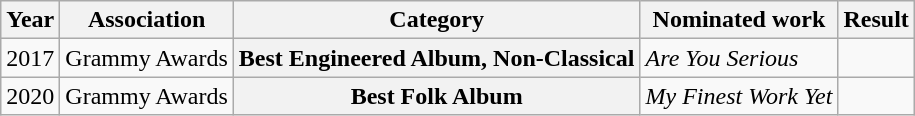<table class="wikitable plainrowheaders">
<tr>
<th scope="col">Year</th>
<th scope="col">Association</th>
<th scope="col">Category</th>
<th scope="col">Nominated work</th>
<th scope="col">Result</th>
</tr>
<tr>
<td>2017</td>
<td>Grammy Awards</td>
<th scope="row">Best Engineered Album, Non-Classical</th>
<td><em>Are You Serious</em></td>
<td></td>
</tr>
<tr>
<td>2020</td>
<td>Grammy Awards</td>
<th scope="row">Best Folk Album</th>
<td><em>My Finest Work Yet</em></td>
<td></td>
</tr>
</table>
